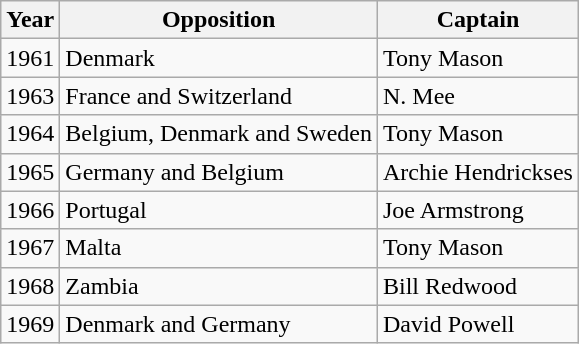<table class="wikitable">
<tr>
<th>Year</th>
<th>Opposition</th>
<th>Captain</th>
</tr>
<tr>
<td>1961</td>
<td>Denmark</td>
<td>Tony Mason </td>
</tr>
<tr>
<td>1963</td>
<td>France and Switzerland</td>
<td>N. Mee </td>
</tr>
<tr>
<td>1964</td>
<td>Belgium, Denmark and Sweden</td>
<td>Tony Mason </td>
</tr>
<tr>
<td>1965</td>
<td>Germany and Belgium</td>
<td>Archie Hendrickses </td>
</tr>
<tr>
<td>1966</td>
<td>Portugal</td>
<td>Joe Armstrong </td>
</tr>
<tr>
<td>1967</td>
<td>Malta</td>
<td>Tony Mason </td>
</tr>
<tr>
<td>1968</td>
<td>Zambia</td>
<td>Bill Redwood </td>
</tr>
<tr>
<td>1969</td>
<td>Denmark and Germany</td>
<td>David Powell </td>
</tr>
</table>
